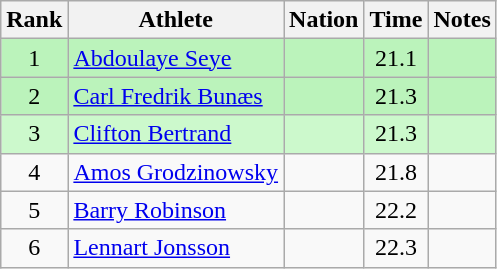<table class="wikitable sortable" style="text-align:center">
<tr>
<th>Rank</th>
<th>Athlete</th>
<th>Nation</th>
<th>Time</th>
<th>Notes</th>
</tr>
<tr bgcolor=bbf3bb>
<td>1</td>
<td align=left><a href='#'>Abdoulaye Seye</a></td>
<td align=left></td>
<td>21.1</td>
<td></td>
</tr>
<tr bgcolor=bbf3bb>
<td>2</td>
<td align=left><a href='#'>Carl Fredrik Bunæs</a></td>
<td align=left></td>
<td>21.3</td>
<td></td>
</tr>
<tr bgcolor=ccf9cc>
<td>3</td>
<td align=left><a href='#'>Clifton Bertrand</a></td>
<td align=left></td>
<td>21.3</td>
<td></td>
</tr>
<tr>
<td>4</td>
<td align=left><a href='#'>Amos Grodzinowsky</a></td>
<td align=left></td>
<td>21.8</td>
<td></td>
</tr>
<tr>
<td>5</td>
<td align=left><a href='#'>Barry Robinson</a></td>
<td align=left></td>
<td>22.2</td>
<td></td>
</tr>
<tr>
<td>6</td>
<td align=left><a href='#'>Lennart Jonsson</a></td>
<td align=left></td>
<td>22.3</td>
<td></td>
</tr>
</table>
